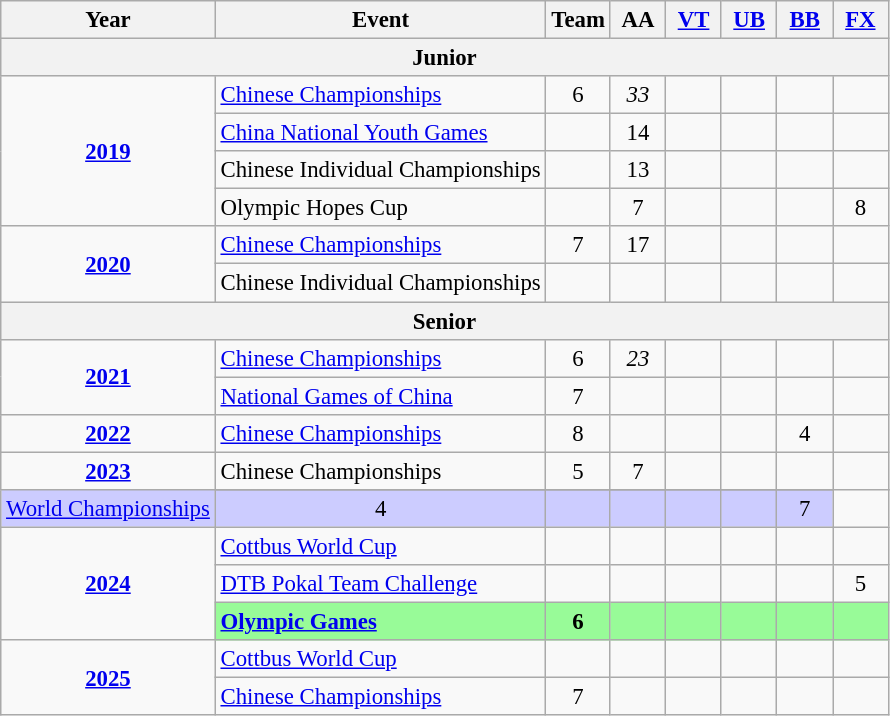<table class="wikitable" style="text-align:center; font-size:95%;">
<tr>
<th align=center>Year</th>
<th align=center>Event</th>
<th style="width:30px;">Team</th>
<th style="width:30px;">AA</th>
<th style="width:30px;"><a href='#'>VT</a></th>
<th style="width:30px;"><a href='#'>UB</a></th>
<th style="width:30px;"><a href='#'>BB</a></th>
<th style="width:30px;"><a href='#'>FX</a></th>
</tr>
<tr>
<th colspan="8"><strong>Junior</strong></th>
</tr>
<tr>
<td rowspan="4"><strong><a href='#'>2019</a></strong></td>
<td align=left><a href='#'>Chinese Championships</a></td>
<td>6</td>
<td><em>33</em></td>
<td></td>
<td></td>
<td></td>
<td></td>
</tr>
<tr>
<td align=left><a href='#'>China National Youth Games</a></td>
<td></td>
<td>14</td>
<td></td>
<td></td>
<td></td>
<td></td>
</tr>
<tr>
<td align=left>Chinese Individual Championships</td>
<td></td>
<td>13</td>
<td></td>
<td></td>
<td></td>
<td></td>
</tr>
<tr>
<td align=left>Olympic Hopes Cup</td>
<td></td>
<td>7</td>
<td></td>
<td></td>
<td></td>
<td>8</td>
</tr>
<tr>
<td rowspan="2"><strong><a href='#'>2020</a></strong></td>
<td align=left><a href='#'>Chinese Championships</a></td>
<td>7</td>
<td>17</td>
<td></td>
<td></td>
<td></td>
<td></td>
</tr>
<tr>
<td align=left>Chinese Individual Championships</td>
<td></td>
<td></td>
<td></td>
<td></td>
<td></td>
<td></td>
</tr>
<tr>
<th colspan="8"><strong>Senior</strong></th>
</tr>
<tr>
<td rowspan="2"><strong><a href='#'>2021</a></strong></td>
<td align = left><a href='#'>Chinese Championships</a></td>
<td>6</td>
<td><em>23</em></td>
<td></td>
<td></td>
<td></td>
<td></td>
</tr>
<tr>
<td align=left><a href='#'>National Games of China</a></td>
<td>7</td>
<td></td>
<td></td>
<td></td>
<td></td>
<td></td>
</tr>
<tr>
<td rowspan="1"><strong><a href='#'>2022</a></strong></td>
<td align=left><a href='#'>Chinese Championships</a></td>
<td>8</td>
<td></td>
<td></td>
<td></td>
<td>4</td>
<td></td>
</tr>
<tr>
<td rowspan="2"><strong><a href='#'>2023</a></strong></td>
<td align=left>Chinese Championships</td>
<td>5</td>
<td>7</td>
<td></td>
<td></td>
<td></td>
<td></td>
</tr>
<tr>
</tr>
<tr bgcolor=#CCCCFF>
<td align=left><a href='#'>World Championships</a></td>
<td>4</td>
<td></td>
<td></td>
<td></td>
<td></td>
<td>7</td>
</tr>
<tr>
<td rowspan="3"><strong><a href='#'>2024</a></strong></td>
<td align=left><a href='#'>Cottbus World Cup</a></td>
<td></td>
<td></td>
<td></td>
<td></td>
<td></td>
<td></td>
</tr>
<tr>
<td align=left><a href='#'>DTB Pokal Team Challenge</a></td>
<td></td>
<td></td>
<td></td>
<td></td>
<td></td>
<td>5</td>
</tr>
<tr bgcolor=98FB98>
<td align=left><strong><a href='#'>Olympic Games</a></strong></td>
<td><strong>6</strong></td>
<td></td>
<td></td>
<td></td>
<td></td>
<td></td>
</tr>
<tr>
<td rowspan="2"><strong><a href='#'>2025</a></strong></td>
<td align=left><a href='#'>Cottbus World Cup</a></td>
<td></td>
<td></td>
<td></td>
<td></td>
<td></td>
<td></td>
</tr>
<tr>
<td align=left><a href='#'>Chinese Championships</a></td>
<td>7</td>
<td></td>
<td></td>
<td></td>
<td></td>
<td></td>
</tr>
</table>
